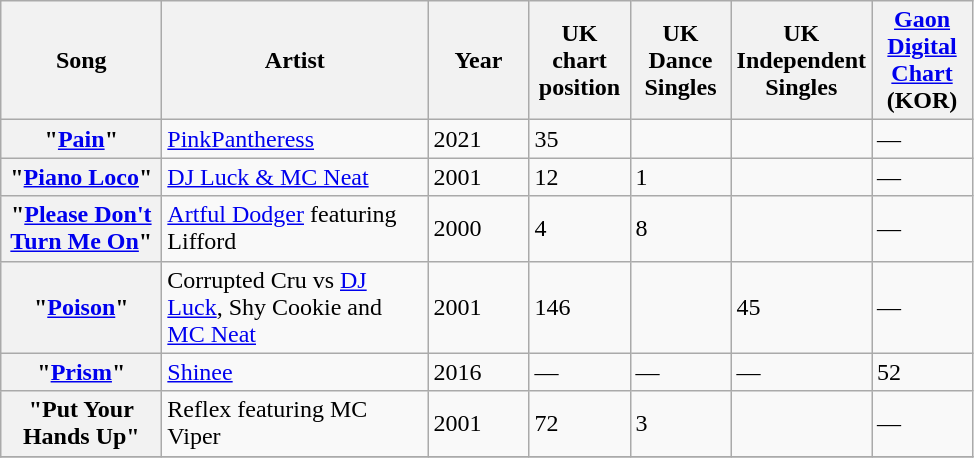<table class="wikitable plainrowheaders">
<tr>
<th scope="col" style="width:100px;">Song</th>
<th scope="col" style="width:170px;">Artist</th>
<th scope="col" style="width:60px;">Year</th>
<th scope="col" style="width:60px;">UK chart position</th>
<th scope="col" style="width:60px;">UK Dance Singles</th>
<th scope="col" style="width:60px;">UK Independent Singles</th>
<th scope="col" style="width:60px;"><a href='#'>Gaon Digital Chart</a> (KOR)</th>
</tr>
<tr>
<th scope="row">"<a href='#'>Pain</a>"</th>
<td><a href='#'>PinkPantheress</a></td>
<td>2021</td>
<td>35</td>
<td></td>
<td></td>
<td>—</td>
</tr>
<tr>
<th scope="row">"<a href='#'>Piano Loco</a>"</th>
<td><a href='#'>DJ Luck & MC Neat</a></td>
<td>2001</td>
<td>12</td>
<td>1</td>
<td></td>
<td>—</td>
</tr>
<tr>
<th scope="row">"<a href='#'>Please Don't Turn Me On</a>"</th>
<td><a href='#'>Artful Dodger</a> featuring Lifford</td>
<td>2000</td>
<td>4</td>
<td>8</td>
<td></td>
<td>—</td>
</tr>
<tr>
<th scope="row">"<a href='#'>Poison</a>"</th>
<td>Corrupted Cru vs <a href='#'>DJ Luck</a>, Shy Cookie and <a href='#'>MC Neat</a></td>
<td>2001</td>
<td>146</td>
<td></td>
<td>45</td>
<td>—</td>
</tr>
<tr>
<th scope="row">"<a href='#'>Prism</a>"</th>
<td><a href='#'>Shinee</a></td>
<td>2016</td>
<td>—</td>
<td>—</td>
<td>—</td>
<td>52</td>
</tr>
<tr>
<th scope="row">"Put Your Hands Up"</th>
<td>Reflex featuring MC Viper</td>
<td>2001</td>
<td>72</td>
<td>3</td>
<td></td>
<td>—</td>
</tr>
<tr>
</tr>
</table>
